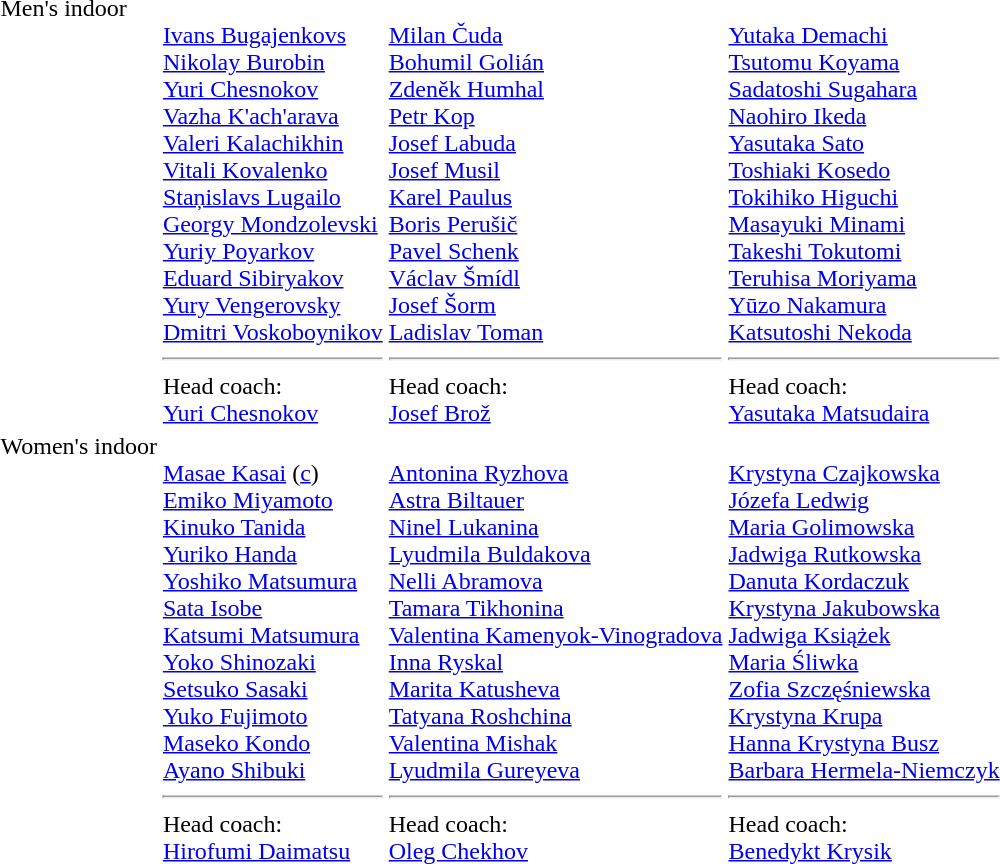<table>
<tr valign="top">
<td>Men's indoor<br></td>
<td valign=top><br><a href='#'>Ivans Bugajenkovs</a><br><a href='#'>Nikolay Burobin</a><br><a href='#'>Yuri Chesnokov</a><br><a href='#'>Vazha K'ach'arava</a><br><a href='#'>Valeri Kalachikhin</a><br><a href='#'>Vitali Kovalenko</a><br><a href='#'>Staņislavs Lugailo</a><br><a href='#'>Georgy Mondzolevski</a><br><a href='#'>Yuriy Poyarkov</a><br><a href='#'>Eduard Sibiryakov</a><br><a href='#'>Yury Vengerovsky</a><br><a href='#'>Dmitri Voskoboynikov</a><br><hr>Head coach:<br><a href='#'>Yuri Chesnokov</a></td>
<td valign=top><br><a href='#'>Milan Čuda</a><br><a href='#'>Bohumil Golián</a><br><a href='#'>Zdeněk Humhal</a><br><a href='#'>Petr Kop</a><br><a href='#'>Josef Labuda</a><br><a href='#'>Josef Musil</a><br><a href='#'>Karel Paulus</a><br><a href='#'>Boris Perušič</a><br><a href='#'>Pavel Schenk</a><br><a href='#'>Václav Šmídl</a><br><a href='#'>Josef Šorm</a><br><a href='#'>Ladislav Toman</a><br><hr>Head coach:<br><a href='#'>Josef Brož</a></td>
<td valign=top><br><a href='#'>Yutaka Demachi</a><br><a href='#'>Tsutomu Koyama</a><br><a href='#'>Sadatoshi Sugahara</a><br><a href='#'>Naohiro Ikeda</a><br><a href='#'>Yasutaka Sato</a><br><a href='#'>Toshiaki Kosedo</a><br><a href='#'>Tokihiko Higuchi</a><br><a href='#'>Masayuki Minami</a><br><a href='#'>Takeshi Tokutomi</a><br><a href='#'>Teruhisa Moriyama</a><br><a href='#'>Yūzo Nakamura</a><br><a href='#'>Katsutoshi Nekoda</a><br><hr>Head coach:<br><a href='#'>Yasutaka Matsudaira</a></td>
</tr>
<tr valign="top">
<td>Women's indoor<br></td>
<td valign=top><br><a href='#'>Masae Kasai</a> (<a href='#'>c</a>)<br><a href='#'>Emiko Miyamoto</a><br><a href='#'>Kinuko Tanida</a><br><a href='#'>Yuriko Handa</a><br><a href='#'>Yoshiko Matsumura</a><br><a href='#'>Sata Isobe</a><br><a href='#'>Katsumi Matsumura</a><br><a href='#'>Yoko Shinozaki</a><br><a href='#'>Setsuko Sasaki</a><br><a href='#'>Yuko Fujimoto</a><br><a href='#'>Maseko Kondo</a><br><a href='#'>Ayano Shibuki</a><br><hr>Head coach:<br><a href='#'>Hirofumi Daimatsu</a></td>
<td valign=top><br><a href='#'>Antonina Ryzhova</a><br><a href='#'>Astra Biltauer</a><br><a href='#'>Ninel Lukanina</a><br><a href='#'>Lyudmila Buldakova</a><br><a href='#'>Nelli Abramova</a><br><a href='#'>Tamara Tikhonina</a><br><a href='#'>Valentina Kamenyok-Vinogradova</a><br><a href='#'>Inna Ryskal</a><br><a href='#'>Marita Katusheva</a><br><a href='#'>Tatyana Roshchina</a><br><a href='#'>Valentina Mishak</a><br><a href='#'>Lyudmila Gureyeva</a><br><hr>Head coach:<br><a href='#'>Oleg Chekhov</a></td>
<td valign=top><br><a href='#'>Krystyna Czajkowska</a><br><a href='#'>Józefa Ledwig</a><br><a href='#'>Maria Golimowska</a><br><a href='#'>Jadwiga Rutkowska</a><br><a href='#'>Danuta Kordaczuk</a><br><a href='#'>Krystyna Jakubowska</a><br><a href='#'>Jadwiga Książek</a><br><a href='#'>Maria Śliwka</a><br><a href='#'>Zofia Szczęśniewska</a><br><a href='#'>Krystyna Krupa</a><br><a href='#'>Hanna Krystyna Busz</a><br><a href='#'>Barbara Hermela-Niemczyk</a><br><hr>Head coach:<br><a href='#'>Benedykt Krysik</a></td>
</tr>
</table>
